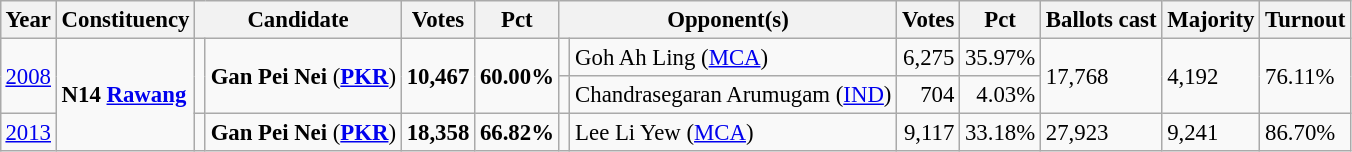<table class="wikitable" style="margin:0.5em ; font-size:95%">
<tr>
<th>Year</th>
<th>Constituency</th>
<th colspan=2>Candidate</th>
<th>Votes</th>
<th>Pct</th>
<th colspan=2>Opponent(s)</th>
<th>Votes</th>
<th>Pct</th>
<th>Ballots cast</th>
<th>Majority</th>
<th>Turnout</th>
</tr>
<tr>
<td rowspan=2><a href='#'>2008</a></td>
<td rowspan=3><strong>N14 <a href='#'>Rawang</a></strong></td>
<td rowspan=2 ></td>
<td rowspan=2><strong>Gan Pei Nei</strong> (<a href='#'><strong>PKR</strong></a>)</td>
<td rowspan=2 align=right><strong>10,467</strong></td>
<td rowspan=2><strong>60.00%</strong></td>
<td></td>
<td>Goh Ah Ling (<a href='#'>MCA</a>)</td>
<td align=right>6,275</td>
<td>35.97%</td>
<td rowspan=2>17,768</td>
<td rowspan=2>4,192</td>
<td rowspan=2>76.11%</td>
</tr>
<tr>
<td></td>
<td>Chandrasegaran Arumugam (<a href='#'>IND</a>)</td>
<td align=right>704</td>
<td align=right>4.03%</td>
</tr>
<tr>
<td><a href='#'>2013</a></td>
<td></td>
<td><strong>Gan Pei Nei</strong> (<a href='#'><strong>PKR</strong></a>)</td>
<td align=right><strong>18,358</strong></td>
<td><strong>66.82%</strong></td>
<td></td>
<td>Lee Li Yew (<a href='#'>MCA</a>)</td>
<td align=right>9,117</td>
<td>33.18%</td>
<td>27,923</td>
<td>9,241</td>
<td>86.70%</td>
</tr>
</table>
